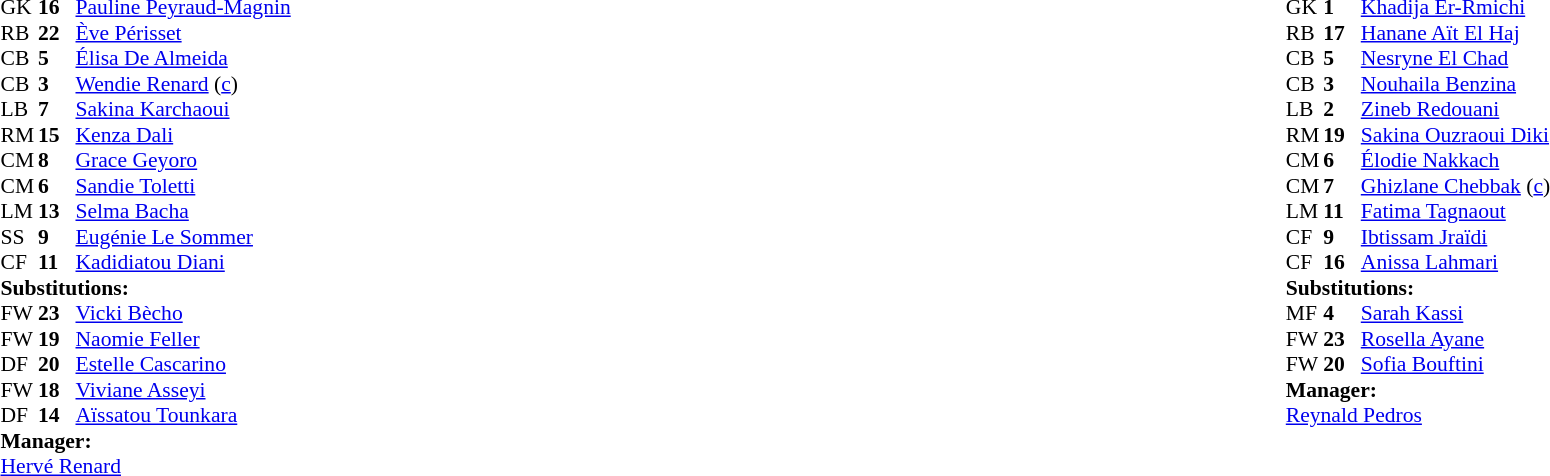<table width="100%">
<tr>
<td valign="top" width="40%"><br><table style="font-size:90%" cellspacing="0" cellpadding="0">
<tr>
<th width=25></th>
<th width=25></th>
</tr>
<tr>
<td>GK</td>
<td><strong>16</strong></td>
<td><a href='#'>Pauline Peyraud-Magnin</a></td>
</tr>
<tr>
<td>RB</td>
<td><strong>22</strong></td>
<td><a href='#'>Ève Périsset</a></td>
<td></td>
<td></td>
</tr>
<tr>
<td>CB</td>
<td><strong>5</strong></td>
<td><a href='#'>Élisa De Almeida</a></td>
</tr>
<tr>
<td>CB</td>
<td><strong>3</strong></td>
<td><a href='#'>Wendie Renard</a> (<a href='#'>c</a>)</td>
</tr>
<tr>
<td>LB</td>
<td><strong>7</strong></td>
<td><a href='#'>Sakina Karchaoui</a></td>
<td></td>
<td></td>
</tr>
<tr>
<td>RM</td>
<td><strong>15</strong></td>
<td><a href='#'>Kenza Dali</a></td>
</tr>
<tr>
<td>CM</td>
<td><strong>8</strong></td>
<td><a href='#'>Grace Geyoro</a></td>
</tr>
<tr>
<td>CM</td>
<td><strong>6</strong></td>
<td><a href='#'>Sandie Toletti</a></td>
<td></td>
<td></td>
</tr>
<tr>
<td>LM</td>
<td><strong>13</strong></td>
<td><a href='#'>Selma Bacha</a></td>
</tr>
<tr>
<td>SS</td>
<td><strong>9</strong></td>
<td><a href='#'>Eugénie Le Sommer</a></td>
<td></td>
<td></td>
</tr>
<tr>
<td>CF</td>
<td><strong>11</strong></td>
<td><a href='#'>Kadidiatou Diani</a></td>
<td></td>
<td></td>
</tr>
<tr>
<td colspan=3><strong>Substitutions:</strong></td>
</tr>
<tr>
<td>FW</td>
<td><strong>23</strong></td>
<td><a href='#'>Vicki Bècho</a></td>
<td></td>
<td></td>
</tr>
<tr>
<td>FW</td>
<td><strong>19</strong></td>
<td><a href='#'>Naomie Feller</a></td>
<td></td>
<td></td>
</tr>
<tr>
<td>DF</td>
<td><strong>20</strong></td>
<td><a href='#'>Estelle Cascarino</a></td>
<td></td>
<td></td>
</tr>
<tr>
<td>FW</td>
<td><strong>18</strong></td>
<td><a href='#'>Viviane Asseyi</a></td>
<td></td>
<td></td>
</tr>
<tr>
<td>DF</td>
<td><strong>14</strong></td>
<td><a href='#'>Aïssatou Tounkara</a></td>
<td></td>
<td></td>
</tr>
<tr>
<td colspan=3><strong>Manager:</strong></td>
</tr>
<tr>
<td colspan=3><a href='#'>Hervé Renard</a></td>
</tr>
</table>
</td>
<td valign="top"></td>
<td valign="top" width="50%"><br><table style="font-size:90%; margin:auto" cellspacing="0" cellpadding="0">
<tr>
<th width=25></th>
<th width=25></th>
</tr>
<tr>
<td>GK</td>
<td><strong>1</strong></td>
<td><a href='#'>Khadija Er-Rmichi</a></td>
</tr>
<tr>
<td>RB</td>
<td><strong>17</strong></td>
<td><a href='#'>Hanane Aït El Haj</a></td>
<td></td>
</tr>
<tr>
<td>CB</td>
<td><strong>5</strong></td>
<td><a href='#'>Nesryne El Chad</a></td>
</tr>
<tr>
<td>CB</td>
<td><strong>3</strong></td>
<td><a href='#'>Nouhaila Benzina</a></td>
</tr>
<tr>
<td>LB</td>
<td><strong>2</strong></td>
<td><a href='#'>Zineb Redouani</a></td>
</tr>
<tr>
<td>RM</td>
<td><strong>19</strong></td>
<td><a href='#'>Sakina Ouzraoui Diki</a></td>
</tr>
<tr>
<td>CM</td>
<td><strong>6</strong></td>
<td><a href='#'>Élodie Nakkach</a></td>
<td></td>
<td></td>
</tr>
<tr>
<td>CM</td>
<td><strong>7</strong></td>
<td><a href='#'>Ghizlane Chebbak</a> (<a href='#'>c</a>)</td>
</tr>
<tr>
<td>LM</td>
<td><strong>11</strong></td>
<td><a href='#'>Fatima Tagnaout</a></td>
<td></td>
<td></td>
</tr>
<tr>
<td>CF</td>
<td><strong>9</strong></td>
<td><a href='#'>Ibtissam Jraïdi</a></td>
</tr>
<tr>
<td>CF</td>
<td><strong>16</strong></td>
<td><a href='#'>Anissa Lahmari</a></td>
<td></td>
<td></td>
</tr>
<tr>
<td colspan=3><strong>Substitutions:</strong></td>
</tr>
<tr>
<td>MF</td>
<td><strong>4</strong></td>
<td><a href='#'>Sarah Kassi</a></td>
<td></td>
<td></td>
</tr>
<tr>
<td>FW</td>
<td><strong>23</strong></td>
<td><a href='#'>Rosella Ayane</a></td>
<td></td>
<td></td>
</tr>
<tr>
<td>FW</td>
<td><strong>20</strong></td>
<td><a href='#'>Sofia Bouftini</a></td>
<td></td>
<td></td>
</tr>
<tr>
<td colspan=3><strong>Manager:</strong></td>
</tr>
<tr>
<td colspan=3> <a href='#'>Reynald Pedros</a></td>
</tr>
</table>
</td>
</tr>
</table>
